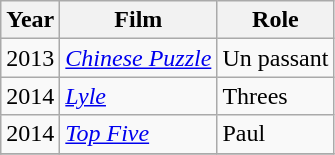<table class="wikitable sortable">
<tr>
<th>Year</th>
<th>Film</th>
<th>Role</th>
</tr>
<tr>
<td>2013</td>
<td><em><a href='#'>Chinese Puzzle</a></em></td>
<td>Un passant</td>
</tr>
<tr>
<td>2014</td>
<td><a href='#'><em>Lyle</em></a></td>
<td>Threes</td>
</tr>
<tr>
<td>2014</td>
<td><em><a href='#'>Top Five</a></em></td>
<td>Paul</td>
</tr>
<tr>
</tr>
</table>
